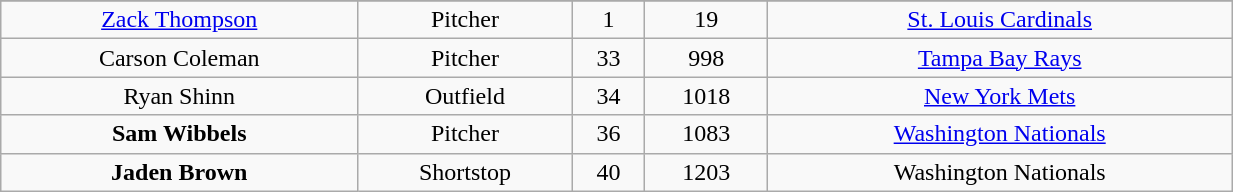<table class="wikitable" width="65%">
<tr align="center">
</tr>
<tr align="center" bgcolor="">
<td><a href='#'>Zack Thompson</a></td>
<td>Pitcher</td>
<td>1</td>
<td>19</td>
<td><a href='#'>St. Louis Cardinals</a></td>
</tr>
<tr align="center" bgcolor="">
<td>Carson Coleman</td>
<td>Pitcher</td>
<td>33</td>
<td>998</td>
<td><a href='#'>Tampa Bay Rays</a></td>
</tr>
<tr align="center" bgcolor="">
<td>Ryan Shinn</td>
<td>Outfield</td>
<td>34</td>
<td>1018</td>
<td><a href='#'>New York Mets</a></td>
</tr>
<tr align="center" bgcolor="">
<td><strong>Sam Wibbels</strong></td>
<td>Pitcher</td>
<td>36</td>
<td>1083</td>
<td><a href='#'>Washington Nationals</a></td>
</tr>
<tr align="center" bgcolor="">
<td><strong>Jaden Brown</strong></td>
<td>Shortstop</td>
<td>40</td>
<td>1203</td>
<td>Washington Nationals</td>
</tr>
</table>
